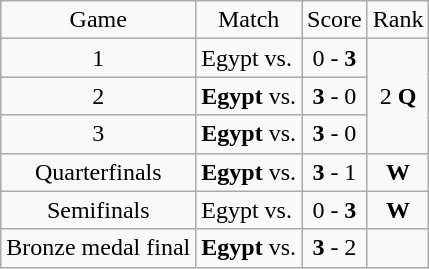<table class="wikitable">
<tr>
<td style="text-align:center;">Game</td>
<td style="text-align:center;">Match</td>
<td style="text-align:center;">Score</td>
<td style="text-align:center;">Rank</td>
</tr>
<tr>
<td style="text-align:center;">1</td>
<td>Egypt vs. <strong></strong></td>
<td style="text-align:center;">0 - <strong>3</strong></td>
<td rowspan="3" style="text-align:center;">2 <strong>Q</strong></td>
</tr>
<tr>
<td style="text-align:center;">2</td>
<td><strong>Egypt</strong> vs. </td>
<td style="text-align:center;"><strong>3</strong> - 0</td>
</tr>
<tr>
<td style="text-align:center;">3</td>
<td><strong>Egypt</strong> vs. </td>
<td style="text-align:center;"><strong>3</strong> - 0</td>
</tr>
<tr>
<td style="text-align:center;">Quarterfinals</td>
<td><strong>Egypt</strong> vs. </td>
<td style="text-align:center;"><strong>3</strong> - 1</td>
<td style="text-align:center;"><strong>W</strong></td>
</tr>
<tr>
<td style="text-align:center;">Semifinals</td>
<td>Egypt vs. <strong></strong></td>
<td style="text-align:center;">0 - <strong>3</strong></td>
<td style="text-align:center;"><strong>W</strong></td>
</tr>
<tr>
<td style="text-align:center;">Bronze medal final</td>
<td><strong>Egypt</strong> vs. </td>
<td style="text-align:center;"><strong>3</strong> - 2</td>
<td style="text-align:center;"></td>
</tr>
</table>
